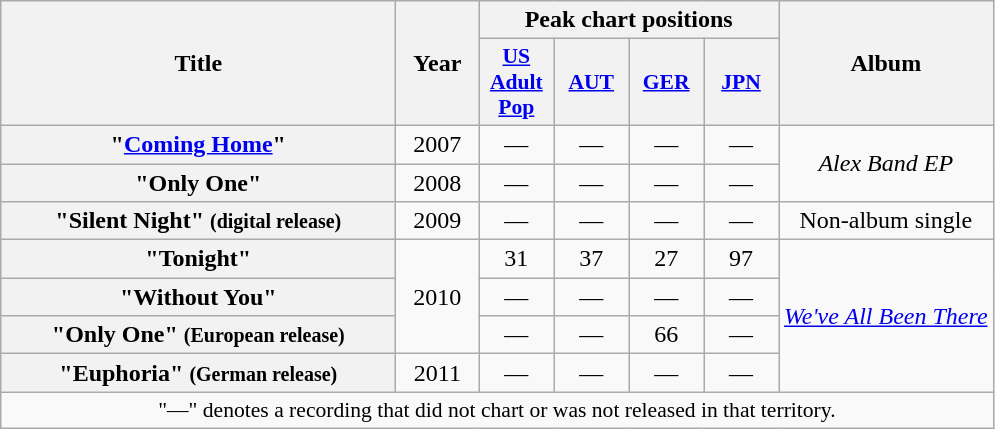<table class="wikitable plainrowheaders" style="text-align:center;" border="1">
<tr>
<th scope="col" rowspan="2" style="width:16em;">Title</th>
<th scope="col" rowspan="2" style="width:3em;">Year</th>
<th scope="col" colspan="4">Peak chart positions</th>
<th scope="col" rowspan="2">Album</th>
</tr>
<tr>
<th scope="col" style="width:3em;font-size:90%;"><a href='#'>US Adult Pop</a></th>
<th scope="col" style="width:3em;font-size:90%;"><a href='#'>AUT</a></th>
<th scope="col" style="width:3em;font-size:90%;"><a href='#'>GER</a></th>
<th scope="col" style="width:3em;font-size:90%;"><a href='#'>JPN</a></th>
</tr>
<tr>
<th scope="row">"<a href='#'>Coming Home</a>"</th>
<td>2007</td>
<td>—</td>
<td>—</td>
<td>—</td>
<td>—</td>
<td rowspan="2"><em>Alex Band EP</em></td>
</tr>
<tr>
<th scope="row">"Only One"</th>
<td>2008</td>
<td>—</td>
<td>—</td>
<td>—</td>
<td>—</td>
</tr>
<tr>
<th scope="row">"Silent Night" <small>(digital release)</small></th>
<td>2009</td>
<td>—</td>
<td>—</td>
<td>—</td>
<td>—</td>
<td>Non-album single</td>
</tr>
<tr>
<th scope="row">"Tonight"</th>
<td rowspan="3">2010</td>
<td>31</td>
<td>37</td>
<td>27</td>
<td>97</td>
<td rowspan="4"><em><a href='#'>We've All Been There</a></em></td>
</tr>
<tr>
<th scope="row">"Without You"</th>
<td>—</td>
<td>—</td>
<td>—</td>
<td>—</td>
</tr>
<tr>
<th scope="row">"Only One" <small>(European release)</small></th>
<td>—</td>
<td>—</td>
<td>66</td>
<td>—</td>
</tr>
<tr>
<th scope="row">"Euphoria" <small>(German release)</small></th>
<td>2011</td>
<td>—</td>
<td>—</td>
<td>—</td>
<td>—</td>
</tr>
<tr>
<td colspan="7" style="font-size:90%">"—" denotes a recording that did not chart or was not released in that territory.</td>
</tr>
</table>
